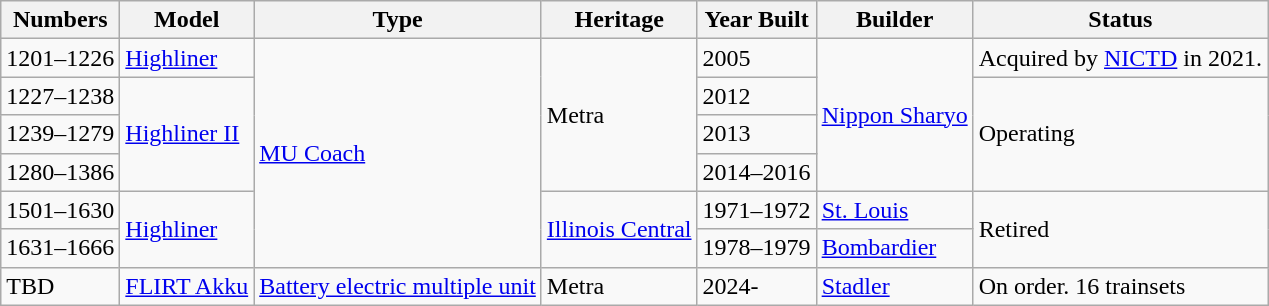<table class="wikitable sortable">
<tr>
<th>Numbers</th>
<th>Model</th>
<th>Type</th>
<th>Heritage</th>
<th>Year Built</th>
<th>Builder</th>
<th>Status</th>
</tr>
<tr>
<td>1201–1226</td>
<td><a href='#'>Highliner</a></td>
<td rowspan="6"><a href='#'>MU Coach</a></td>
<td rowspan="4">Metra</td>
<td>2005</td>
<td rowspan="4"><a href='#'>Nippon Sharyo</a></td>
<td>Acquired by <a href='#'>NICTD</a> in 2021.</td>
</tr>
<tr>
<td>1227–1238</td>
<td rowspan="3"><a href='#'>Highliner II</a></td>
<td>2012</td>
<td rowspan="3">Operating</td>
</tr>
<tr>
<td>1239–1279</td>
<td>2013</td>
</tr>
<tr>
<td>1280–1386</td>
<td>2014–2016</td>
</tr>
<tr>
<td>1501–1630</td>
<td rowspan="2"><a href='#'>Highliner</a></td>
<td rowspan="2"><a href='#'>Illinois Central</a></td>
<td>1971–1972</td>
<td><a href='#'>St. Louis</a></td>
<td rowspan="2">Retired</td>
</tr>
<tr>
<td>1631–1666</td>
<td>1978–1979</td>
<td><a href='#'>Bombardier</a></td>
</tr>
<tr>
<td>TBD</td>
<td><a href='#'>FLIRT Akku</a></td>
<td><a href='#'>Battery electric multiple unit</a></td>
<td>Metra</td>
<td>2024-</td>
<td><a href='#'>Stadler</a></td>
<td>On order. 16 trainsets</td>
</tr>
</table>
